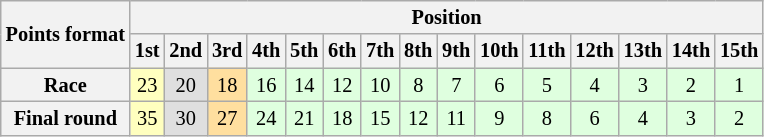<table class="wikitable" style="font-size:85%; text-align:center">
<tr style="background:#f9f9f9">
<th rowspan="2">Points format</th>
<th colspan="21">Position</th>
</tr>
<tr>
<th>1st</th>
<th>2nd</th>
<th>3rd</th>
<th>4th</th>
<th>5th</th>
<th>6th</th>
<th>7th</th>
<th>8th</th>
<th>9th</th>
<th>10th</th>
<th>11th</th>
<th>12th</th>
<th>13th</th>
<th>14th</th>
<th>15th</th>
</tr>
<tr>
<th>Race</th>
<td style="background:#ffffbf;">23</td>
<td style="background:#dfdfdf;">20</td>
<td style="background:#ffdf9f;">18</td>
<td style="background:#dfffdf;">16</td>
<td style="background:#dfffdf;">14</td>
<td style="background:#dfffdf;">12</td>
<td style="background:#dfffdf;">10</td>
<td style="background:#dfffdf;">8</td>
<td style="background:#dfffdf;">7</td>
<td style="background:#dfffdf;">6</td>
<td style="background:#dfffdf;">5</td>
<td style="background:#dfffdf;">4</td>
<td style="background:#dfffdf;">3</td>
<td style="background:#dfffdf;">2</td>
<td style="background:#dfffdf;">1</td>
</tr>
<tr>
<th>Final round</th>
<td style="background:#ffffbf;">35</td>
<td style="background:#dfdfdf;">30</td>
<td style="background:#ffdf9f;">27</td>
<td style="background:#dfffdf;">24</td>
<td style="background:#dfffdf;">21</td>
<td style="background:#dfffdf;">18</td>
<td style="background:#dfffdf;">15</td>
<td style="background:#dfffdf;">12</td>
<td style="background:#dfffdf;">11</td>
<td style="background:#dfffdf;">9</td>
<td style="background:#dfffdf;">8</td>
<td style="background:#dfffdf;">6</td>
<td style="background:#dfffdf;">4</td>
<td style="background:#dfffdf;">3</td>
<td style="background:#dfffdf;">2</td>
</tr>
</table>
